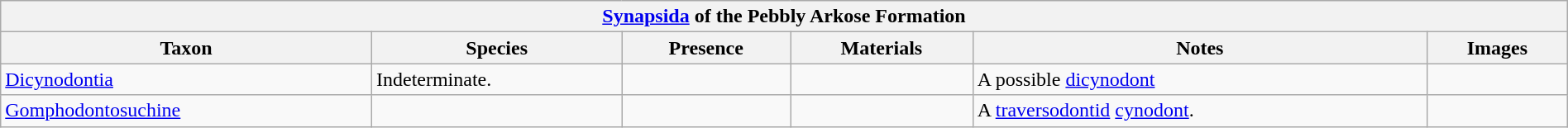<table class="wikitable" align="center" width="100%">
<tr>
<th colspan="6" align="center"><strong><a href='#'>Synapsida</a> of the Pebbly Arkose Formation</strong></th>
</tr>
<tr>
<th>Taxon</th>
<th>Species</th>
<th>Presence</th>
<th>Materials</th>
<th>Notes</th>
<th>Images</th>
</tr>
<tr>
<td><a href='#'>Dicynodontia</a></td>
<td>Indeterminate.</td>
<td></td>
<td></td>
<td>A possible <a href='#'>dicynodont</a></td>
<td></td>
</tr>
<tr>
<td><a href='#'>Gomphodontosuchine</a></td>
<td></td>
<td></td>
<td></td>
<td>A <a href='#'>traversodontid</a> <a href='#'>cynodont</a>.</td>
<td></td>
</tr>
</table>
